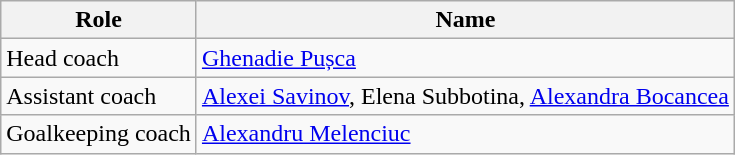<table class="wikitable">
<tr>
<th>Role</th>
<th>Name</th>
</tr>
<tr>
<td>Head coach</td>
<td><a href='#'>Ghenadie Pușca</a></td>
</tr>
<tr>
<td>Assistant coach</td>
<td><a href='#'>Alexei Savinov</a>, Elena Subbotina, <a href='#'>Alexandra Bocancea</a></td>
</tr>
<tr>
<td>Goalkeeping coach</td>
<td><a href='#'>Alexandru Melenciuc</a><br></td>
</tr>
</table>
